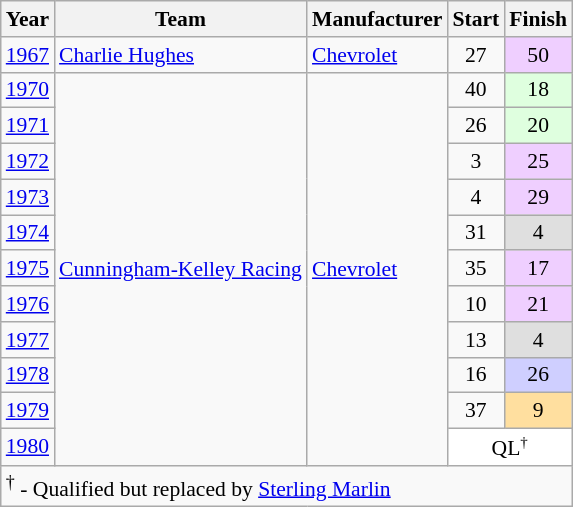<table class="wikitable" style="font-size: 90%;">
<tr>
<th>Year</th>
<th>Team</th>
<th>Manufacturer</th>
<th>Start</th>
<th>Finish</th>
</tr>
<tr>
<td><a href='#'>1967</a></td>
<td><a href='#'>Charlie Hughes</a></td>
<td><a href='#'>Chevrolet</a></td>
<td align=center>27</td>
<td align=center style="background:#EFCFFF;">50</td>
</tr>
<tr>
<td><a href='#'>1970</a></td>
<td rowspan=11><a href='#'>Cunningham-Kelley Racing</a></td>
<td rowspan=11><a href='#'>Chevrolet</a></td>
<td align=center>40</td>
<td align=center style="background:#DFFFDF;">18</td>
</tr>
<tr>
<td><a href='#'>1971</a></td>
<td align=center>26</td>
<td align=center style="background:#DFFFDF;">20</td>
</tr>
<tr>
<td><a href='#'>1972</a></td>
<td align=center>3</td>
<td align=center style="background:#EFCFFF;">25</td>
</tr>
<tr>
<td><a href='#'>1973</a></td>
<td align=center>4</td>
<td align=center style="background:#EFCFFF;">29</td>
</tr>
<tr>
<td><a href='#'>1974</a></td>
<td align=center>31</td>
<td align=center style="background:#DFDFDF;">4</td>
</tr>
<tr>
<td><a href='#'>1975</a></td>
<td align=center>35</td>
<td align=center style="background:#EFCFFF;">17</td>
</tr>
<tr>
<td><a href='#'>1976</a></td>
<td align=center>10</td>
<td align=center style="background:#EFCFFF;">21</td>
</tr>
<tr>
<td><a href='#'>1977</a></td>
<td align=center>13</td>
<td align=center style="background:#DFDFDF;">4</td>
</tr>
<tr>
<td><a href='#'>1978</a></td>
<td align=center>16</td>
<td align=center style="background:#CFCFFF;">26</td>
</tr>
<tr>
<td><a href='#'>1979</a></td>
<td align=center>37</td>
<td align=center style="background:#FFDF9F;">9</td>
</tr>
<tr>
<td><a href='#'>1980</a></td>
<td colspan=2 align=center style="background:#FFFFFF;">QL<small><sup>†</sup></small></td>
</tr>
<tr>
<td colspan=5><sup>†</sup> - Qualified but replaced by <a href='#'>Sterling Marlin</a></td>
</tr>
</table>
